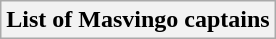<table class="wikitable sortable">
<tr>
<th>List of Masvingo captains</th>
</tr>
</table>
